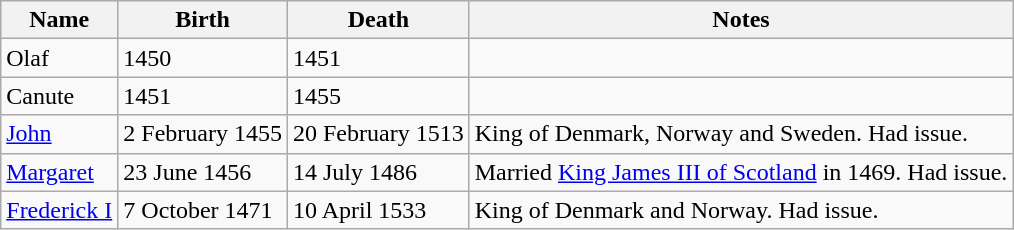<table class="wikitable">
<tr>
<th>Name</th>
<th>Birth</th>
<th>Death</th>
<th>Notes</th>
</tr>
<tr>
<td>Olaf</td>
<td>1450</td>
<td>1451</td>
<td></td>
</tr>
<tr>
<td>Canute</td>
<td>1451</td>
<td>1455</td>
<td></td>
</tr>
<tr>
<td><a href='#'>John</a></td>
<td>2 February 1455</td>
<td>20 February 1513</td>
<td>King of Denmark, Norway and Sweden. Had issue.</td>
</tr>
<tr>
<td><a href='#'>Margaret</a></td>
<td>23 June 1456</td>
<td>14 July 1486</td>
<td>Married <a href='#'>King James III of Scotland</a> in 1469. Had issue.</td>
</tr>
<tr>
<td><a href='#'>Frederick I</a></td>
<td>7 October 1471</td>
<td>10 April 1533</td>
<td>King of Denmark and Norway. Had issue.</td>
</tr>
</table>
